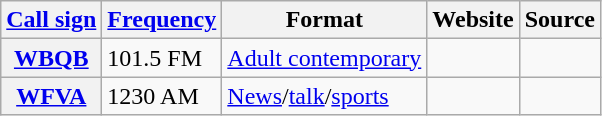<table class="wikitable sortable">
<tr>
<th scope="col"><a href='#'>Call sign</a></th>
<th scope="col" data-sort-type="number"><a href='#'>Frequency</a></th>
<th scope="col">Format</th>
<th scope="col">Website</th>
<th scope="col">Source</th>
</tr>
<tr>
<th scope="row"><a href='#'>WBQB</a></th>
<td>101.5 FM</td>
<td><a href='#'>Adult contemporary</a></td>
<td></td>
<td></td>
</tr>
<tr>
<th scope="row"><a href='#'>WFVA</a></th>
<td>1230 AM</td>
<td><a href='#'>News</a>/<a href='#'>talk</a>/<a href='#'>sports</a></td>
<td></td>
<td></td>
</tr>
</table>
